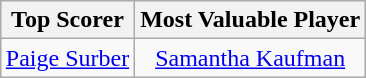<table class="wikitable" style="margin: 0 auto;">
<tr>
<th>Top Scorer</th>
<th>Most Valuable Player</th>
</tr>
<tr>
<td align=center> <a href='#'>Paige Surber</a></td>
<td align=center> <a href='#'>Samantha Kaufman</a></td>
</tr>
</table>
